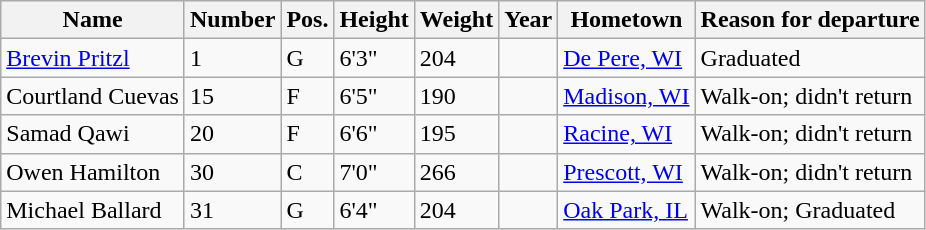<table class="wikitable sortable" border="1">
<tr>
<th>Name</th>
<th>Number</th>
<th>Pos.</th>
<th>Height</th>
<th>Weight</th>
<th>Year</th>
<th>Hometown</th>
<th class="unsortable">Reason for departure</th>
</tr>
<tr>
<td><a href='#'>Brevin Pritzl</a></td>
<td>1</td>
<td>G</td>
<td>6'3"</td>
<td>204</td>
<td></td>
<td><a href='#'>De Pere, WI</a></td>
<td>Graduated</td>
</tr>
<tr>
<td>Courtland Cuevas</td>
<td>15</td>
<td>F</td>
<td>6'5"</td>
<td>190</td>
<td></td>
<td><a href='#'>Madison, WI</a></td>
<td>Walk-on; didn't return</td>
</tr>
<tr>
<td>Samad Qawi</td>
<td>20</td>
<td>F</td>
<td>6'6"</td>
<td>195</td>
<td></td>
<td><a href='#'>Racine, WI</a></td>
<td>Walk-on; didn't return</td>
</tr>
<tr>
<td>Owen Hamilton</td>
<td>30</td>
<td>C</td>
<td>7'0"</td>
<td>266</td>
<td></td>
<td><a href='#'>Prescott, WI</a></td>
<td>Walk-on; didn't return</td>
</tr>
<tr>
<td>Michael Ballard</td>
<td>31</td>
<td>G</td>
<td>6'4"</td>
<td>204</td>
<td></td>
<td><a href='#'>Oak Park, IL</a></td>
<td>Walk-on; Graduated</td>
</tr>
</table>
